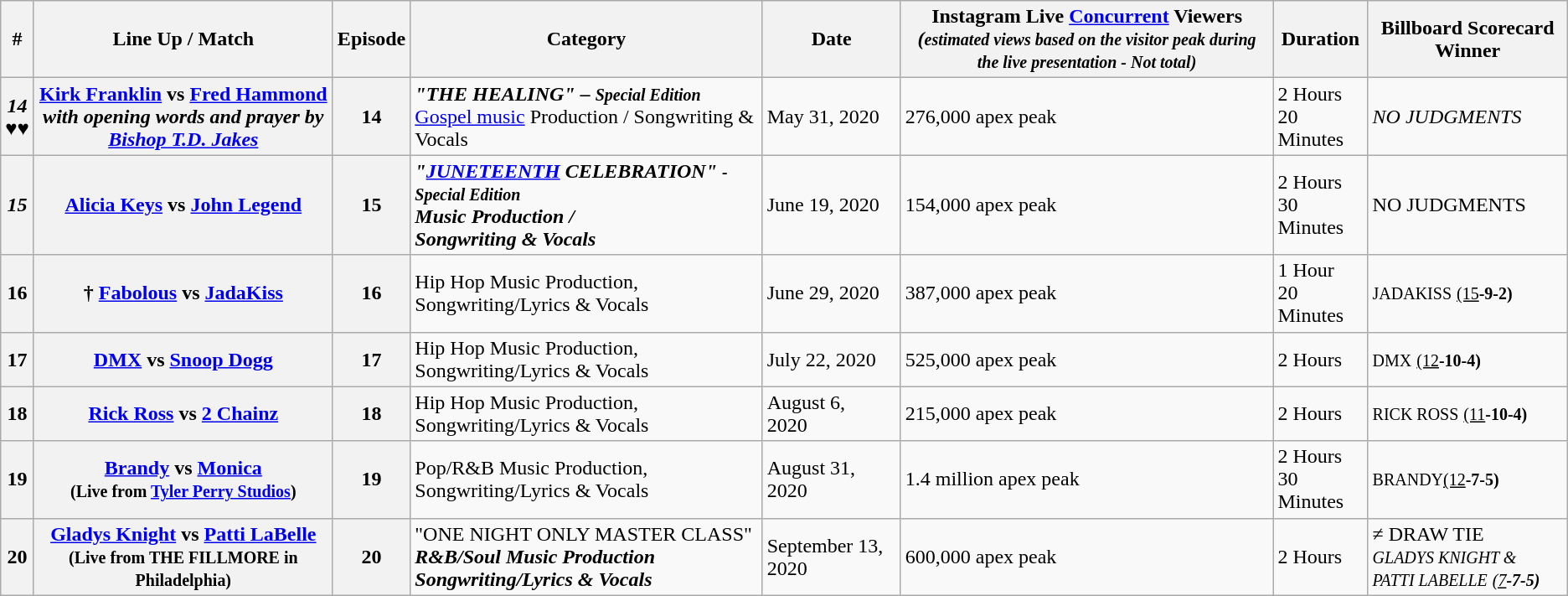<table class="wikitable">
<tr>
<th>#</th>
<th>Line Up / Match</th>
<th>Episode</th>
<th>Category</th>
<th>Date</th>
<th>Instagram Live <a href='#'>Concurrent</a> Viewers<br><em>(<small>estimated views based on the visitor peak during the live presentation - Not total)</small></em></th>
<th>Duration</th>
<th>Billboard Scorecard Winner</th>
</tr>
<tr>
<th><strong><em>14</em></strong><br>♥♥</th>
<th><a href='#'>Kirk Franklin</a> vs <a href='#'>Fred Hammond</a><br><em>with opening words and prayer by <a href='#'>Bishop T.D. Jakes</a></em></th>
<th>14</th>
<td><strong><em>"THE HEALING" – <small>Special Edition</small></em></strong><br><a href='#'>Gospel music</a> Production / Songwriting & Vocals</td>
<td>May 31, 2020</td>
<td>276,000 apex peak</td>
<td>2 Hours<br>20 Minutes</td>
<td><em>NO JUDGMENTS</em></td>
</tr>
<tr>
<th><strong><em>15</em></strong></th>
<th><a href='#'>Alicia Keys</a> vs <a href='#'>John Legend</a></th>
<th>15</th>
<td><strong><em>"<a href='#'>JUNETEENTH</a> CELEBRATION"<strong> <small>- </strong>Special Edition<strong></small><em><br>Music Production /<br>Songwriting & Vocals</td>
<td>June 19, 2020</td>
<td>154,000 apex peak</td>
<td>2 Hours<br>30 Minutes</td>
<td></em>NO JUDGMENTS<em></td>
</tr>
<tr>
<th></em></strong>16<strong><em></th>
<th>† <a href='#'>Fabolous</a> vs <a href='#'>JadaKiss</a></th>
<th>16</th>
<td>Hip Hop Music Production, Songwriting/Lyrics & Vocals</td>
<td>June 29, 2020</td>
<td>387,000 apex peak</td>
<td>1 Hour<br>20 Minutes</td>
<td></strong><small>JADAKISS</small><strong> </strong><u><small>(15</small></u><strong><small>-9-2)</small></td>
</tr>
<tr>
<th></em></strong>17<strong><em></th>
<th><a href='#'>DMX</a> vs <a href='#'>Snoop Dogg</a></th>
<th>17</th>
<td>Hip Hop Music Production, Songwriting/Lyrics & Vocals</td>
<td>July 22, 2020</td>
<td>525,000 apex peak</td>
<td>2 Hours</td>
<td></strong><small>DMX</small><strong> </strong><u><small>(12</small></u><strong><small>-10-4)</small></td>
</tr>
<tr>
<th></em></strong>18<strong><em></th>
<th><a href='#'>Rick Ross</a> vs <a href='#'>2 Chainz</a></th>
<th>18</th>
<td>Hip Hop Music Production, Songwriting/Lyrics & Vocals</td>
<td>August 6,<br>2020</td>
<td>215,000 apex peak</td>
<td>2 Hours</td>
<td></strong><small>RICK ROSS</small><strong> </strong><u><small>(11</small></u><strong><small>-10-4)</small></td>
</tr>
<tr>
<th></em></strong>19<strong><em></th>
<th><a href='#'>Brandy</a> vs <a href='#'>Monica</a><br></em><small>(Live from <a href='#'>Tyler Perry Studios</a>)</small><em></th>
<th>19</th>
<td>Pop/R&B Music Production,<br>Songwriting/Lyrics & Vocals</td>
<td>August 31, 2020</td>
<td>1.4 million apex peak</td>
<td>2 Hours<br>30 Minutes</td>
<td></strong><small>BRANDY</small><strong></strong><u><small>(12</small></u><strong><small>-7-5)</small></td>
</tr>
<tr>
<th></em></strong>20<strong><em></th>
<th><a href='#'>Gladys Knight</a> vs <a href='#'>Patti LaBelle</a><br></em><small>(Live from THE FILLMORE in Philadelphia)</small><em></th>
<th>20</th>
<td></em></strong>"ONE NIGHT ONLY MASTER CLASS"<strong><em><br>R&B/Soul Music Production
Songwriting/Lyrics & Vocals</td>
<td>September 13, 2020</td>
<td>600,000 apex peak</td>
<td>2 Hours</td>
<td></em>≠ DRAW TIE<em><br></strong><small>GLADYS KNIGHT &</small><strong><br></strong><small>PATTI LABELLE</small><strong> </strong><u><small>(7</small></u><strong><small>-7-5)</small></td>
</tr>
</table>
